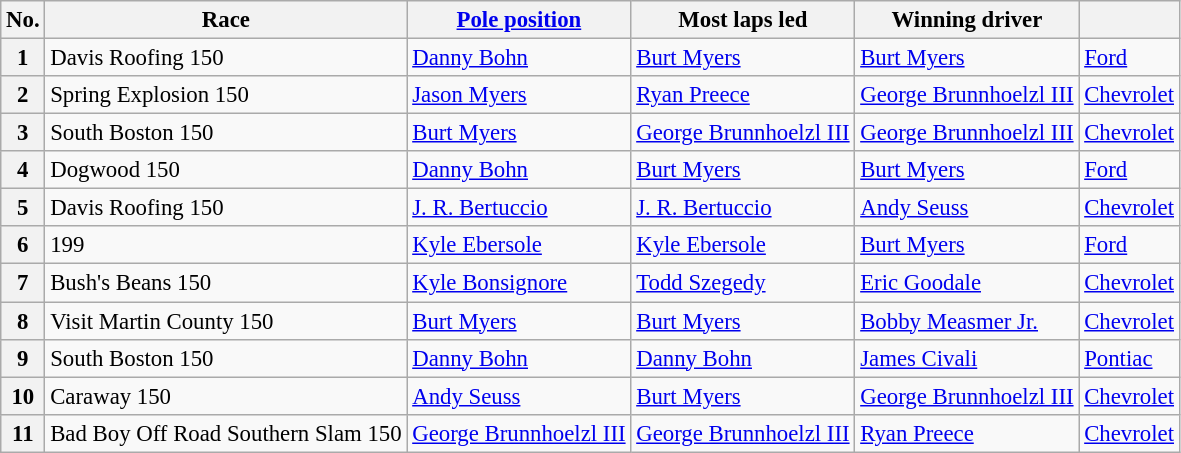<table class="wikitable sortable" style="font-size:95%">
<tr>
<th>No.</th>
<th>Race</th>
<th><a href='#'>Pole position</a></th>
<th>Most laps led</th>
<th>Winning driver</th>
<th></th>
</tr>
<tr>
<th>1</th>
<td>Davis Roofing 150</td>
<td><a href='#'>Danny Bohn</a></td>
<td><a href='#'>Burt Myers</a></td>
<td><a href='#'>Burt Myers</a></td>
<td><a href='#'>Ford</a></td>
</tr>
<tr>
<th>2</th>
<td>Spring Explosion 150</td>
<td><a href='#'>Jason Myers</a></td>
<td><a href='#'>Ryan Preece</a></td>
<td><a href='#'>George Brunnhoelzl III</a></td>
<td><a href='#'>Chevrolet</a></td>
</tr>
<tr>
<th>3</th>
<td>South Boston 150</td>
<td><a href='#'>Burt Myers</a></td>
<td><a href='#'>George Brunnhoelzl III</a></td>
<td><a href='#'>George Brunnhoelzl III</a></td>
<td><a href='#'>Chevrolet</a></td>
</tr>
<tr>
<th>4</th>
<td>Dogwood 150</td>
<td><a href='#'>Danny Bohn</a></td>
<td><a href='#'>Burt Myers</a></td>
<td><a href='#'>Burt Myers</a></td>
<td><a href='#'>Ford</a></td>
</tr>
<tr>
<th>5</th>
<td>Davis Roofing 150</td>
<td><a href='#'>J. R. Bertuccio</a></td>
<td><a href='#'>J. R. Bertuccio</a></td>
<td><a href='#'>Andy Seuss</a></td>
<td><a href='#'>Chevrolet</a></td>
</tr>
<tr>
<th>6</th>
<td> 199</td>
<td><a href='#'>Kyle Ebersole</a></td>
<td><a href='#'>Kyle Ebersole</a></td>
<td><a href='#'>Burt Myers</a></td>
<td><a href='#'>Ford</a></td>
</tr>
<tr>
<th>7</th>
<td>Bush's Beans 150</td>
<td><a href='#'>Kyle Bonsignore</a></td>
<td><a href='#'>Todd Szegedy</a></td>
<td><a href='#'>Eric Goodale</a></td>
<td><a href='#'>Chevrolet</a></td>
</tr>
<tr>
<th>8</th>
<td>Visit Martin County 150</td>
<td><a href='#'>Burt Myers</a></td>
<td><a href='#'>Burt Myers</a></td>
<td><a href='#'>Bobby Measmer Jr.</a></td>
<td><a href='#'>Chevrolet</a></td>
</tr>
<tr>
<th>9</th>
<td>South Boston 150</td>
<td><a href='#'>Danny Bohn</a></td>
<td><a href='#'>Danny Bohn</a></td>
<td><a href='#'>James Civali</a></td>
<td><a href='#'>Pontiac</a></td>
</tr>
<tr>
<th>10</th>
<td>Caraway 150</td>
<td><a href='#'>Andy Seuss</a></td>
<td><a href='#'>Burt Myers</a></td>
<td><a href='#'>George Brunnhoelzl III</a></td>
<td><a href='#'>Chevrolet</a></td>
</tr>
<tr>
<th>11</th>
<td>Bad Boy Off Road Southern Slam 150</td>
<td><a href='#'>George Brunnhoelzl III</a></td>
<td><a href='#'>George Brunnhoelzl III</a></td>
<td><a href='#'>Ryan Preece</a></td>
<td><a href='#'>Chevrolet</a></td>
</tr>
</table>
